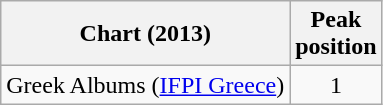<table class="wikitable">
<tr>
<th>Chart (2013)</th>
<th>Peak<br>position</th>
</tr>
<tr>
<td>Greek Albums (<a href='#'>IFPI Greece</a>)</td>
<td style="text-align:center">1</td>
</tr>
</table>
